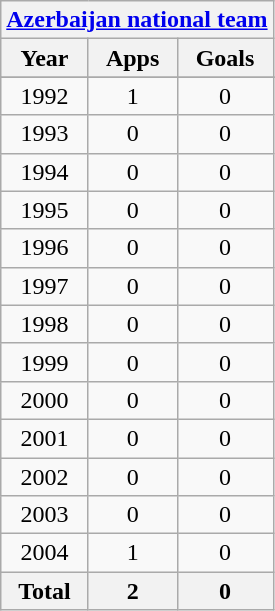<table class="wikitable" style="text-align:center">
<tr>
<th colspan=3><a href='#'>Azerbaijan national team</a></th>
</tr>
<tr>
<th>Year</th>
<th>Apps</th>
<th>Goals</th>
</tr>
<tr>
</tr>
<tr>
<td>1992</td>
<td>1</td>
<td>0</td>
</tr>
<tr>
<td>1993</td>
<td>0</td>
<td>0</td>
</tr>
<tr>
<td>1994</td>
<td>0</td>
<td>0</td>
</tr>
<tr>
<td>1995</td>
<td>0</td>
<td>0</td>
</tr>
<tr>
<td>1996</td>
<td>0</td>
<td>0</td>
</tr>
<tr>
<td>1997</td>
<td>0</td>
<td>0</td>
</tr>
<tr>
<td>1998</td>
<td>0</td>
<td>0</td>
</tr>
<tr>
<td>1999</td>
<td>0</td>
<td>0</td>
</tr>
<tr>
<td>2000</td>
<td>0</td>
<td>0</td>
</tr>
<tr>
<td>2001</td>
<td>0</td>
<td>0</td>
</tr>
<tr>
<td>2002</td>
<td>0</td>
<td>0</td>
</tr>
<tr>
<td>2003</td>
<td>0</td>
<td>0</td>
</tr>
<tr>
<td>2004</td>
<td>1</td>
<td>0</td>
</tr>
<tr>
<th>Total</th>
<th>2</th>
<th>0</th>
</tr>
</table>
